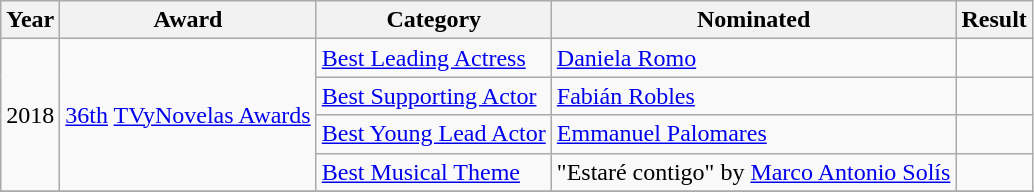<table class="wikitable plainrowheaders">
<tr>
<th scope="col">Year</th>
<th scope="col">Award</th>
<th scope="col">Category</th>
<th scope="col">Nominated</th>
<th scope="col">Result</th>
</tr>
<tr>
<td rowspan="4">2018</td>
<td rowspan="4"><a href='#'>36th</a> <a href='#'>TVyNovelas Awards</a></td>
<td><a href='#'>Best Leading Actress</a></td>
<td><a href='#'>Daniela Romo</a></td>
<td></td>
</tr>
<tr>
<td><a href='#'>Best Supporting Actor</a></td>
<td><a href='#'>Fabián Robles</a></td>
<td></td>
</tr>
<tr>
<td><a href='#'>Best Young Lead Actor</a></td>
<td><a href='#'>Emmanuel Palomares</a></td>
<td></td>
</tr>
<tr>
<td><a href='#'>Best Musical Theme</a></td>
<td>"Estaré contigo" by <a href='#'>Marco Antonio Solís</a></td>
<td></td>
</tr>
<tr>
</tr>
</table>
